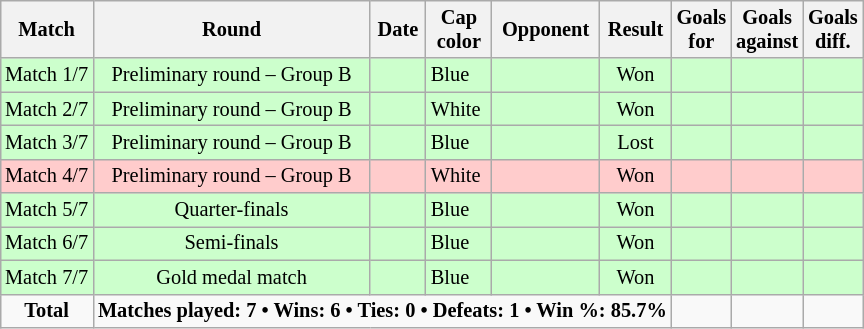<table class="wikitable sortable" style="text-align: center; font-size: 85%; margin-left: 1em;">
<tr>
<th>Match</th>
<th>Round</th>
<th>Date</th>
<th>Cap<br>color</th>
<th>Opponent</th>
<th>Result</th>
<th>Goals<br>for</th>
<th>Goals<br>against</th>
<th>Goals<br>diff.</th>
</tr>
<tr style="background-color: #ccffcc;">
<td>Match 1/7</td>
<td>Preliminary round – Group B</td>
<td style="text-align: right;"></td>
<td style="text-align: left;"> Blue</td>
<td style="text-align: left;"></td>
<td>Won</td>
<td></td>
<td></td>
<td></td>
</tr>
<tr style="background-color: #ccffcc;">
<td>Match 2/7</td>
<td>Preliminary round – Group B</td>
<td style="text-align: right;"></td>
<td style="text-align: left;"> White</td>
<td style="text-align: left;"></td>
<td>Won</td>
<td></td>
<td></td>
<td></td>
</tr>
<tr style="background-color: #ccffcc;">
<td>Match 3/7</td>
<td>Preliminary round – Group B</td>
<td style="text-align: right;"></td>
<td style="text-align: left;"> Blue</td>
<td style="text-align: left;"></td>
<td>Lost</td>
<td></td>
<td></td>
<td></td>
</tr>
<tr style="background-color: #ffcccc;">
<td>Match 4/7</td>
<td>Preliminary round – Group B</td>
<td style="text-align: right;"></td>
<td style="text-align: left;"> White</td>
<td style="text-align: left;"></td>
<td>Won</td>
<td></td>
<td></td>
<td></td>
</tr>
<tr style="background-color: #ccffcc;">
<td>Match 5/7</td>
<td>Quarter-finals</td>
<td style="text-align: right;"></td>
<td style="text-align: left;"> Blue</td>
<td style="text-align: left;"></td>
<td>Won</td>
<td></td>
<td></td>
<td></td>
</tr>
<tr style="background-color: #ccffcc;">
<td>Match 6/7</td>
<td>Semi-finals</td>
<td style="text-align: right;"></td>
<td style="text-align: left;"> Blue</td>
<td style="text-align: left;"></td>
<td>Won</td>
<td></td>
<td></td>
<td></td>
</tr>
<tr style="background-color: #ccffcc;">
<td>Match 7/7</td>
<td>Gold medal match</td>
<td style="text-align: right;"></td>
<td style="text-align: left;"> Blue</td>
<td style="text-align: left;"></td>
<td>Won</td>
<td></td>
<td></td>
<td></td>
</tr>
<tr>
<td><strong>Total</strong></td>
<td colspan="5"><strong>Matches played: 7 • Wins: 6 • Ties: 0 • Defeats: 1 • Win %: 85.7%</strong></td>
<td></td>
<td></td>
<td></td>
</tr>
</table>
